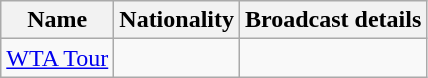<table class="wikitable">
<tr>
<th>Name</th>
<th>Nationality</th>
<th>Broadcast details</th>
</tr>
<tr>
<td><a href='#'>WTA Tour</a></td>
<td></td>
<td></td>
</tr>
</table>
